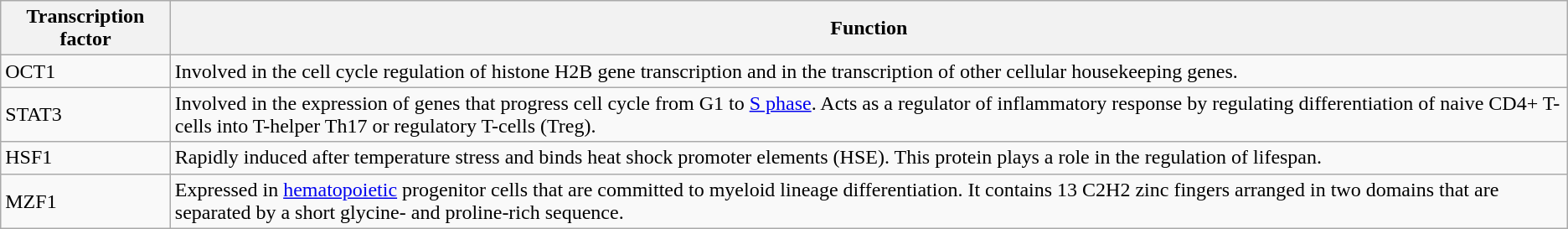<table class="wikitable">
<tr>
<th>Transcription factor</th>
<th>Function</th>
</tr>
<tr>
<td>OCT1</td>
<td>Involved in the cell cycle regulation of histone H2B gene transcription and in the transcription of other cellular housekeeping genes.</td>
</tr>
<tr>
<td>STAT3</td>
<td>Involved in the expression of genes that progress cell cycle from G1 to <a href='#'>S phase</a>. Acts as a regulator of inflammatory response by regulating differentiation of naive CD4+ T-cells into T-helper Th17 or regulatory T-cells (Treg).</td>
</tr>
<tr>
<td>HSF1</td>
<td>Rapidly induced after temperature stress and binds heat shock promoter elements (HSE). This protein plays a role in the regulation of lifespan.</td>
</tr>
<tr>
<td>MZF1</td>
<td>Expressed in <a href='#'>hematopoietic</a> progenitor cells that are committed to myeloid lineage differentiation. It contains 13 C2H2 zinc fingers arranged in two domains that are separated by a short glycine- and proline-rich sequence.</td>
</tr>
</table>
